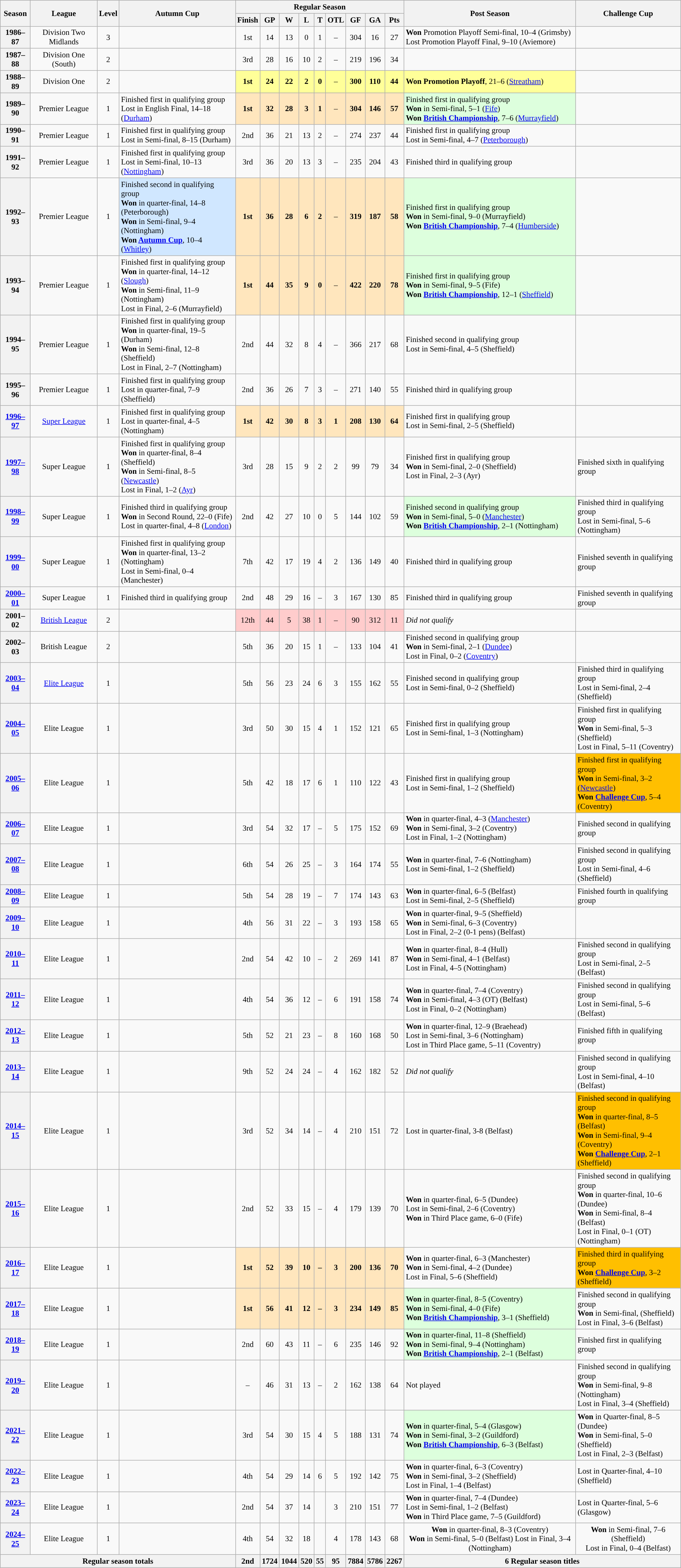<table class="wikitable" style="text-align: center; font-size: 90%">
<tr>
<th rowspan="2">Season</th>
<th rowspan="2">League</th>
<th rowspan="2">Level</th>
<th rowspan="2">Autumn Cup</th>
<th colspan="9">Regular Season</th>
<th rowspan="2">Post Season</th>
<th rowspan="2">Challenge Cup</th>
</tr>
<tr>
<th>Finish</th>
<th>GP</th>
<th>W</th>
<th>L</th>
<th>T</th>
<th>OTL</th>
<th>GF</th>
<th>GA</th>
<th>Pts</th>
</tr>
<tr>
<th>1986–87</th>
<td>Division Two Midlands</td>
<td>3</td>
<td align="left" rowspan="1"></td>
<td>1st</td>
<td>14</td>
<td>13</td>
<td>0</td>
<td>1</td>
<td>–</td>
<td>304</td>
<td>16</td>
<td>27</td>
<td align="left" rowspan="1"><strong>Won</strong> Promotion Playoff Semi-final, 10–4 (Grimsby)<br>Lost Promotion Playoff Final, 9–10 (Aviemore)</td>
<td align="left" rowspan="1"></td>
</tr>
<tr>
<th>1987–88</th>
<td>Division One (South)</td>
<td>2</td>
<td align="left" rowspan="1"></td>
<td>3rd</td>
<td>28</td>
<td>16</td>
<td>10</td>
<td>2</td>
<td>–</td>
<td>219</td>
<td>196</td>
<td>34</td>
<td align="left" rowspan="1"></td>
<td align="left" rowspan="1"></td>
</tr>
<tr>
<th>1988–89</th>
<td>Division One</td>
<td>2</td>
<td align="left" rowspan="1"></td>
<td style="background: #ffff99"><strong>1st</strong></td>
<td style="background: #ffff99"><strong>24</strong></td>
<td style="background: #ffff99"><strong>22</strong></td>
<td style="background: #ffff99"><strong>2</strong></td>
<td style="background: #ffff99"><strong>0</strong></td>
<td style="background: #ffff99">–</td>
<td style="background: #ffff99"><strong>300</strong></td>
<td style="background: #ffff99"><strong>110</strong></td>
<td style="background: #ffff99"><strong>44</strong></td>
<td align="left" rowspan="1" style="background: #ffff99"><strong>Won Promotion Playoff</strong>, 21–6 (<a href='#'>Streatham</a>)</td>
<td align="left" rowspan="1"></td>
</tr>
<tr>
<th>1989–90</th>
<td>Premier League</td>
<td>1</td>
<td align="left" rowspan="1">Finished first in qualifying group<br>Lost in English Final, 14–18 (<a href='#'>Durham</a>)</td>
<td style="background: #FFE6BD"><strong>1st</strong></td>
<td style="background: #FFE6BD"><strong>32</strong></td>
<td style="background: #FFE6BD"><strong>28</strong></td>
<td style="background: #FFE6BD"><strong>3</strong></td>
<td style="background: #FFE6BD"><strong>1</strong></td>
<td style="background: #FFE6BD">–</td>
<td style="background: #FFE6BD"><strong>304</strong></td>
<td style="background: #FFE6BD"><strong>146</strong></td>
<td style="background: #FFE6BD"><strong>57</strong></td>
<td align="left" rowspan="1" style="background: #ddffdd;">Finished first in qualifying group<br><strong>Won</strong> in Semi-final, 5–1 (<a href='#'>Fife</a>)<br><strong>Won <a href='#'>British Championship</a></strong>, 7–6 (<a href='#'>Murrayfield</a>)</td>
<td align="left" rowspan="1"></td>
</tr>
<tr>
<th>1990–91</th>
<td>Premier League</td>
<td>1</td>
<td align="left" rowspan="1">Finished first in qualifying group<br>Lost in Semi-final, 8–15 (Durham)</td>
<td>2nd</td>
<td>36</td>
<td>21</td>
<td>13</td>
<td>2</td>
<td>–</td>
<td>274</td>
<td>237</td>
<td>44</td>
<td align="left" rowspan="1">Finished first in qualifying group<br>Lost in Semi-final, 4–7 (<a href='#'>Peterborough</a>)</td>
<td align="left" rowspan="1"></td>
</tr>
<tr>
<th>1991–92</th>
<td>Premier League</td>
<td>1</td>
<td align="left" rowspan="1">Finished first in qualifying group<br>Lost in Semi-final, 10–13 (<a href='#'>Nottingham</a>)</td>
<td>3rd</td>
<td>36</td>
<td>20</td>
<td>13</td>
<td>3</td>
<td>–</td>
<td>235</td>
<td>204</td>
<td>43</td>
<td align="left" rowspan="1">Finished third in qualifying group</td>
<td align="left" rowspan="1"></td>
</tr>
<tr>
<th>1992–93</th>
<td>Premier League</td>
<td>1</td>
<td align="left" rowspan="1" style="background: #D0E7FF;">Finished second in qualifying group<br><strong>Won</strong> in quarter-final, 14–8 (Peterborough)<br><strong>Won</strong> in Semi-final, 9–4 (Nottingham)<br><strong>Won <a href='#'>Autumn Cup</a></strong>, 10–4 (<a href='#'>Whitley</a>)</td>
<td style="background: #FFE6BD"><strong>1st</strong></td>
<td style="background: #FFE6BD"><strong>36</strong></td>
<td style="background: #FFE6BD"><strong>28</strong></td>
<td style="background: #FFE6BD"><strong>6</strong></td>
<td style="background: #FFE6BD"><strong>2</strong></td>
<td style="background: #FFE6BD">–</td>
<td style="background: #FFE6BD"><strong>319</strong></td>
<td style="background: #FFE6BD"><strong>187</strong></td>
<td style="background: #FFE6BD"><strong>58</strong></td>
<td align="left" rowspan="1" style="background: #ddffdd;">Finished first in qualifying group<br><strong>Won</strong> in Semi-final, 9–0 (Murrayfield)<br><strong>Won <a href='#'>British Championship</a></strong>, 7–4 (<a href='#'>Humberside</a>)</td>
<td align="left" rowspan="1"></td>
</tr>
<tr>
<th>1993–94</th>
<td>Premier League</td>
<td>1</td>
<td align="left" rowspan="1">Finished first in qualifying group<br><strong>Won</strong> in quarter-final, 14–12 (<a href='#'>Slough</a>)<br><strong>Won</strong> in Semi-final, 11–9 (Nottingham)<br>Lost in Final, 2–6 (Murrayfield)</td>
<td style="background: #FFE6BD"><strong>1st</strong></td>
<td style="background: #FFE6BD"><strong>44</strong></td>
<td style="background: #FFE6BD"><strong>35</strong></td>
<td style="background: #FFE6BD"><strong>9</strong></td>
<td style="background: #FFE6BD"><strong>0</strong></td>
<td style="background: #FFE6BD">–</td>
<td style="background: #FFE6BD"><strong>422</strong></td>
<td style="background: #FFE6BD"><strong>220</strong></td>
<td style="background: #FFE6BD"><strong>78</strong></td>
<td align="left" rowspan="1" style="background: #ddffdd;">Finished first in qualifying group<br><strong>Won</strong> in Semi-final, 9–5 (Fife)<br><strong>Won <a href='#'>British Championship</a></strong>, 12–1 (<a href='#'>Sheffield</a>)</td>
<td align="left" rowspan="1"></td>
</tr>
<tr>
<th>1994–95</th>
<td>Premier League</td>
<td>1</td>
<td align="left" rowspan="1">Finished first in qualifying group<br><strong>Won</strong> in quarter-final, 19–5 (Durham)<br><strong>Won</strong> in Semi-final, 12–8 (Sheffield)<br>Lost in Final, 2–7 (Nottingham)</td>
<td>2nd</td>
<td>44</td>
<td>32</td>
<td>8</td>
<td>4</td>
<td>–</td>
<td>366</td>
<td>217</td>
<td>68</td>
<td align="left" rowspan="1">Finished second in qualifying group<br>Lost in Semi-final, 4–5 (Sheffield)</td>
<td align="left" rowspan="1"></td>
</tr>
<tr>
<th>1995–96</th>
<td>Premier League</td>
<td>1</td>
<td align="left" rowspan="1">Finished first in qualifying group<br>Lost in quarter-final, 7–9 (Sheffield)</td>
<td>2nd</td>
<td>36</td>
<td>26</td>
<td>7</td>
<td>3</td>
<td>–</td>
<td>271</td>
<td>140</td>
<td>55</td>
<td align="left" rowspan="1">Finished third in qualifying group</td>
<td align="left" rowspan="1"></td>
</tr>
<tr>
<th><a href='#'>1996–97</a></th>
<td><a href='#'>Super League</a></td>
<td>1</td>
<td align="left" rowspan="1">Finished first in qualifying group<br>Lost in quarter-final, 4–5 (Nottingham)</td>
<td style="background: #FFE6BD"><strong>1st</strong></td>
<td style="background: #FFE6BD"><strong>42</strong></td>
<td style="background: #FFE6BD"><strong>30</strong></td>
<td style="background: #FFE6BD"><strong>8</strong></td>
<td style="background: #FFE6BD"><strong>3</strong></td>
<td style="background: #FFE6BD"><strong>1</strong></td>
<td style="background: #FFE6BD"><strong>208</strong></td>
<td style="background: #FFE6BD"><strong>130</strong></td>
<td style="background: #FFE6BD"><strong>64</strong></td>
<td align="left" rowspan="1">Finished first in qualifying group<br>Lost in Semi-final, 2–5 (Sheffield)</td>
<td align="left" rowspan="1"></td>
</tr>
<tr>
<th><a href='#'>1997–98</a></th>
<td>Super League</td>
<td>1</td>
<td align="left" rowspan="1">Finished first in qualifying group<br><strong>Won</strong> in quarter-final, 8–4 (Sheffield)<br><strong>Won</strong> in Semi-final, 8–5 (<a href='#'>Newcastle</a>)<br> Lost in Final, 1–2 (<a href='#'>Ayr</a>)</td>
<td>3rd</td>
<td>28</td>
<td>15</td>
<td>9</td>
<td>2</td>
<td>2</td>
<td>99</td>
<td>79</td>
<td>34</td>
<td align="left" rowspan="1">Finished first in qualifying group<br><strong>Won</strong> in Semi-final, 2–0 (Sheffield)<br>Lost in Final, 2–3 (Ayr)</td>
<td align="left" rowspan="1">Finished sixth in qualifying group</td>
</tr>
<tr>
<th><a href='#'>1998–99</a></th>
<td>Super League</td>
<td>1</td>
<td align="left" rowspan="1">Finished third in qualifying group<br><strong>Won</strong> in Second Round, 22–0 (Fife)<br>Lost in quarter-final, 4–8 (<a href='#'>London</a>)</td>
<td>2nd</td>
<td>42</td>
<td>27</td>
<td>10</td>
<td>0</td>
<td>5</td>
<td>144</td>
<td>102</td>
<td>59</td>
<td align="left" rowspan="1" style="background: #ddffdd;">Finished second in qualifying group<br><strong>Won</strong> in Semi-final, 5–0 (<a href='#'>Manchester</a>)<br><strong>Won <a href='#'>British Championship</a></strong>, 2–1 (Nottingham)</td>
<td align="left" rowspan="1">Finished third in qualifying group<br>Lost in Semi-final, 5–6 (Nottingham)</td>
</tr>
<tr>
<th><a href='#'>1999–00</a></th>
<td>Super League</td>
<td>1</td>
<td align="left" rowspan="1">Finished first in qualifying group<br><strong>Won</strong> in quarter-final, 13–2 (Nottingham)<br>Lost in Semi-final, 0–4 (Manchester)</td>
<td>7th</td>
<td>42</td>
<td>17</td>
<td>19</td>
<td>4</td>
<td>2</td>
<td>136</td>
<td>149</td>
<td>40</td>
<td align="left" rowspan="1">Finished third in qualifying group</td>
<td align="left" rowspan="1">Finished seventh in qualifying group</td>
</tr>
<tr>
<th><a href='#'>2000–01</a></th>
<td>Super League</td>
<td>1</td>
<td align="left" rowspan="1">Finished third in qualifying group</td>
<td>2nd</td>
<td>48</td>
<td>29</td>
<td>16</td>
<td>–</td>
<td>3</td>
<td>167</td>
<td>130</td>
<td>85</td>
<td align="left" rowspan="1">Finished third in qualifying group</td>
<td align="left" rowspan="1">Finished seventh in qualifying group</td>
</tr>
<tr>
<th>2001–02</th>
<td><a href='#'>British League</a></td>
<td>2</td>
<td align="left" rowspan="1"></td>
<td style="background: #FFCCCC">12th</td>
<td style="background: #FFCCCC">44</td>
<td style="background: #FFCCCC">5</td>
<td style="background: #FFCCCC">38</td>
<td style="background: #FFCCCC">1</td>
<td style="background: #FFCCCC">–</td>
<td style="background: #FFCCCC">90</td>
<td style="background: #FFCCCC">312</td>
<td style="background: #FFCCCC">11</td>
<td align="left" rowspan="1"><em>Did not qualify</em></td>
<td align="left" rowspan="1"></td>
</tr>
<tr>
<th>2002–03</th>
<td>British League</td>
<td>2</td>
<td align="left" rowspan="1"></td>
<td>5th</td>
<td>36</td>
<td>20</td>
<td>15</td>
<td>1</td>
<td>–</td>
<td>133</td>
<td>104</td>
<td>41</td>
<td align="left" rowspan="1">Finished second in qualifying group<br><strong>Won</strong> in Semi-final, 2–1 (<a href='#'>Dundee</a>)<br>Lost in Final, 0–2 (<a href='#'>Coventry</a>)</td>
<td align="left" rowspan="1"></td>
</tr>
<tr>
<th><a href='#'>2003–04</a></th>
<td><a href='#'>Elite League</a></td>
<td>1</td>
<td align="left" rowspan="1"></td>
<td>5th</td>
<td>56</td>
<td>23</td>
<td>24</td>
<td>6</td>
<td>3</td>
<td>155</td>
<td>162</td>
<td>55</td>
<td align="left" rowspan="1">Finished second in qualifying group<br>Lost in Semi-final, 0–2 (Sheffield)</td>
<td align="left" rowspan="1">Finished third in qualifying group<br>Lost in Semi-final, 2–4 (Sheffield)</td>
</tr>
<tr>
<th><a href='#'>2004–05</a></th>
<td>Elite League</td>
<td>1</td>
<td align="left" rowspan="1"></td>
<td>3rd</td>
<td>50</td>
<td>30</td>
<td>15</td>
<td>4</td>
<td>1</td>
<td>152</td>
<td>121</td>
<td>65</td>
<td align="left" rowspan="1">Finished first in qualifying group<br>Lost in Semi-final, 1–3 (Nottingham)</td>
<td align="left" rowspan="1">Finished first in qualifying group<br><strong>Won</strong> in Semi-final, 5–3 (Sheffield)<br>Lost in Final, 5–11 (Coventry)</td>
</tr>
<tr>
<th><a href='#'>2005–06</a></th>
<td>Elite League</td>
<td>1</td>
<td align="left" rowspan="1"></td>
<td>5th</td>
<td>42</td>
<td>18</td>
<td>17</td>
<td>6</td>
<td>1</td>
<td>110</td>
<td>122</td>
<td>43</td>
<td align="left" rowspan="1">Finished first in qualifying group<br>Lost in Semi-final, 1–2 (Sheffield)</td>
<td align="left" rowspan="1" style="background: #FFBF00;">Finished first in qualifying group<br><strong>Won</strong> in Semi-final, 3–2 (<a href='#'>Newcastle</a>)<br><strong>Won <a href='#'>Challenge Cup</a></strong>, 5–4 (Coventry)</td>
</tr>
<tr>
<th><a href='#'>2006–07</a></th>
<td>Elite League</td>
<td>1</td>
<td align="left" rowspan="1"></td>
<td>3rd</td>
<td>54</td>
<td>32</td>
<td>17</td>
<td>–</td>
<td>5</td>
<td>175</td>
<td>152</td>
<td>69</td>
<td align="left" rowspan="1"><strong>Won</strong> in quarter-final, 4–3 (<a href='#'>Manchester</a>)<br><strong>Won</strong> in Semi-final, 3–2 (Coventry)<br>Lost in Final, 1–2 (Nottingham)</td>
<td align="left" rowspan="1">Finished second in qualifying group</td>
</tr>
<tr>
<th><a href='#'>2007–08</a></th>
<td>Elite League</td>
<td>1</td>
<td align="left" rowspan="1"></td>
<td>6th</td>
<td>54</td>
<td>26</td>
<td>25</td>
<td>–</td>
<td>3</td>
<td>164</td>
<td>174</td>
<td>55</td>
<td align="left" rowspan="1"><strong>Won</strong> in quarter-final, 7–6 (Nottingham)<br>Lost in Semi-final, 1–2 (Sheffield)</td>
<td align="left" rowspan="1">Finished second in qualifying group<br>Lost in Semi-final, 4–6 (Sheffield)</td>
</tr>
<tr>
<th><a href='#'>2008–09</a></th>
<td>Elite League</td>
<td>1</td>
<td align="left" rowspan="1"></td>
<td>5th</td>
<td>54</td>
<td>28</td>
<td>19</td>
<td>–</td>
<td>7</td>
<td>174</td>
<td>143</td>
<td>63</td>
<td align="left" rowspan="1"><strong>Won</strong> in quarter-final, 6–5 (Belfast)<br>Lost in Semi-final, 2–5 (Sheffield)</td>
<td align="left" rowspan="1">Finished fourth in qualifying group</td>
</tr>
<tr>
<th><a href='#'>2009–10</a></th>
<td>Elite League</td>
<td>1</td>
<td align="left" rowspan="1"></td>
<td>4th</td>
<td>56</td>
<td>31</td>
<td>22</td>
<td>–</td>
<td>3</td>
<td>193</td>
<td>158</td>
<td>65</td>
<td align="left" rowspan="1"><strong>Won</strong> in quarter-final, 9–5 (Sheffield)<br><strong>Won</strong> in Semi-final, 6–3 (Coventry)<br>Lost in Final, 2–2 (0-1 pens) (Belfast)</td>
<td align="left" rowspan="1"></td>
</tr>
<tr>
<th><a href='#'>2010–11</a></th>
<td>Elite League</td>
<td>1</td>
<td align="left" rowspan="1"></td>
<td>2nd</td>
<td>54</td>
<td>42</td>
<td>10</td>
<td>–</td>
<td>2</td>
<td>269</td>
<td>141</td>
<td>87</td>
<td align="left" rowspan="1"><strong>Won</strong> in quarter-final, 8–4 (Hull)<br><strong>Won</strong> in Semi-final, 4–1 (Belfast)<br>Lost in Final, 4–5 (Nottingham)</td>
<td align="left" rowspan="1">Finished second in qualifying group<br>Lost in Semi-final, 2–5 (Belfast)</td>
</tr>
<tr>
<th><a href='#'>2011–12</a></th>
<td>Elite League</td>
<td>1</td>
<td align="left" rowspan="1"></td>
<td>4th</td>
<td>54</td>
<td>36</td>
<td>12</td>
<td>–</td>
<td>6</td>
<td>191</td>
<td>158</td>
<td>74</td>
<td align="left" rowspan="1"><strong>Won</strong> in quarter-final, 7–4 (Coventry)<br><strong>Won</strong> in Semi-final, 4–3 (OT) (Belfast)<br>Lost in Final, 0–2 (Nottingham)</td>
<td align="left" rowspan="1">Finished second in qualifying group<br>Lost in Semi-final, 5–6 (Belfast)</td>
</tr>
<tr>
<th><a href='#'>2012–13</a></th>
<td>Elite League</td>
<td>1</td>
<td align="left" rowspan="1"></td>
<td>5th</td>
<td>52</td>
<td>21</td>
<td>23</td>
<td>–</td>
<td>8</td>
<td>160</td>
<td>168</td>
<td>50</td>
<td align="left" rowspan="1"><strong>Won</strong> in quarter-final, 12–9 (Braehead)<br>Lost in Semi-final, 3–6 (Nottingham)<br>Lost in Third Place game, 5–11 (Coventry)</td>
<td align="left" rowspan="1">Finished fifth in qualifying group</td>
</tr>
<tr>
<th><a href='#'>2013–14</a></th>
<td>Elite League</td>
<td>1</td>
<td align="left" rowspan="1"></td>
<td>9th</td>
<td>52</td>
<td>24</td>
<td>24</td>
<td>–</td>
<td>4</td>
<td>162</td>
<td>182</td>
<td>52</td>
<td align="left" rowspan="1"><em>Did not qualify</em></td>
<td align="left" rowspan="1">Finished second in qualifying group<br>Lost in Semi-final, 4–10 (Belfast)</td>
</tr>
<tr>
<th><a href='#'>2014–15</a></th>
<td>Elite League</td>
<td>1</td>
<td align="left" rowspan="1"></td>
<td>3rd</td>
<td>52</td>
<td>34</td>
<td>14</td>
<td>–</td>
<td>4</td>
<td>210</td>
<td>151</td>
<td>72</td>
<td align="left" rowspan="1">Lost in quarter-final, 3-8 (Belfast)</td>
<td align="left" rowspan="1" style="background: #FFBF00;">Finished second in qualifying group<br><strong>Won</strong> in quarter-final, 8–5 (Belfast)<br><strong>Won</strong> in Semi-final, 9–4 (Coventry)<br><strong>Won <a href='#'>Challenge Cup</a></strong>, 2–1 (Sheffield)</td>
</tr>
<tr>
<th><a href='#'>2015–16</a></th>
<td>Elite League</td>
<td>1</td>
<td align="left" rowspan="1"></td>
<td>2nd</td>
<td>52</td>
<td>33</td>
<td>15</td>
<td>–</td>
<td>4</td>
<td>179</td>
<td>139</td>
<td>70</td>
<td align="left" rowspan="1"><strong>Won</strong> in quarter-final, 6–5 (Dundee)<br>Lost in Semi-final, 2–6 (Coventry)<br><strong>Won</strong> in Third Place game, 6–0 (Fife)</td>
<td align="left" rowspan="1">Finished second in qualifying group<br><strong>Won</strong> in quarter-final, 10–6 (Dundee)<br><strong>Won</strong> in Semi-final, 8–4 (Belfast)<br>Lost in Final, 0–1 (OT) (Nottingham)</td>
</tr>
<tr>
<th><a href='#'>2016–17</a></th>
<td>Elite League</td>
<td>1</td>
<td align="left" rowspan="1"></td>
<td style="background: #FFE6BD"><strong>1st</strong></td>
<td style="background: #FFE6BD"><strong>52</strong></td>
<td style="background: #FFE6BD"><strong>39</strong></td>
<td style="background: #FFE6BD"><strong>10</strong></td>
<td style="background: #FFE6BD"><strong> –</strong></td>
<td style="background: #FFE6BD"><strong>3</strong></td>
<td style="background: #FFE6BD"><strong>200</strong></td>
<td style="background: #FFE6BD"><strong>136</strong></td>
<td style="background: #FFE6BD"><strong>70</strong></td>
<td align="left" rowspan="1"><strong>Won</strong> in quarter-final, 6–3 (Manchester)<br><strong>Won</strong> in Semi-final, 4–2 (Dundee)<br>Lost in Final, 5–6 (Sheffield)</td>
<td align="left" rowspan="1" style="background: #FFBF00;">Finished third in qualifying group<br><strong>Won <a href='#'>Challenge Cup</a></strong>, 3–2 (Sheffield)</td>
</tr>
<tr>
<th><a href='#'>2017–18</a></th>
<td>Elite League</td>
<td>1</td>
<td align="left" rowspan="1"></td>
<td style="background: #FFE6BD"><strong>1st</strong></td>
<td style="background: #FFE6BD"><strong>56</strong></td>
<td style="background: #FFE6BD"><strong>41</strong></td>
<td style="background: #FFE6BD"><strong>12</strong></td>
<td style="background: #FFE6BD"><strong> –</strong></td>
<td style="background: #FFE6BD"><strong>3</strong></td>
<td style="background: #FFE6BD"><strong>234</strong></td>
<td style="background: #FFE6BD"><strong>149</strong></td>
<td style="background: #FFE6BD"><strong>85</strong></td>
<td align="left" rowspan="1" style="background: #ddffdd;"><strong>Won</strong> in quarter-final, 8–5 (Coventry)<br><strong>Won</strong> in Semi-final, 4–0 (Fife)<br><strong>Won <a href='#'>British Championship</a></strong>, 3–1 (Sheffield)</td>
<td align="left" rowspan="1">Finished second in qualifying group<br><strong>Won</strong> in Semi-final, (Sheffield)<br>Lost in Final, 3–6 (Belfast)</td>
</tr>
<tr>
<th><a href='#'>2018–19</a></th>
<td>Elite League</td>
<td>1</td>
<td align="left" rowspan="1"></td>
<td>2nd</td>
<td>60</td>
<td>43</td>
<td>11</td>
<td>–</td>
<td>6</td>
<td>235</td>
<td>146</td>
<td>92</td>
<td align="left" rowspan="1" style="background: #ddffdd;"><strong>Won</strong> in quarter-final, 11–8 (Sheffield)<br><strong>Won</strong> in Semi-final, 9–4 (Nottingham)<br><strong>Won <a href='#'>British Championship</a></strong>, 2–1 (Belfast)</td>
<td align="left" rowspan="1">Finished first in qualifying group</td>
</tr>
<tr>
<th><a href='#'>2019–20</a></th>
<td>Elite League</td>
<td>1</td>
<td align="left" rowspan="1"></td>
<td>–</td>
<td>46</td>
<td>31</td>
<td>13</td>
<td>–</td>
<td>2</td>
<td>162</td>
<td>138</td>
<td>64</td>
<td align="left" rowspan="1">Not played </td>
<td align="left" rowspan="1">Finished second in qualifying group<br><strong>Won</strong> in Semi-final, 9–8 (Nottingham)<br>Lost in Final, 3–4 (Sheffield)</td>
</tr>
<tr>
<th><a href='#'>2021–22</a></th>
<td>Elite League</td>
<td>1</td>
<td align="left" rowspan="1"></td>
<td>3rd</td>
<td>54</td>
<td>30</td>
<td>15</td>
<td>4</td>
<td>5</td>
<td>188</td>
<td>131</td>
<td>74</td>
<td align="left" rowspan="1" style="background: #ddffdd;"><strong>Won</strong> in quarter-final, 5–4 (Glasgow)<br><strong>Won</strong> in Semi-final, 3–2 (Guildford)<br><strong>Won <a href='#'>British Championship</a></strong>, 6–3 (Belfast)</td>
<td align="left" rowspan="1"><strong>Won</strong> in Quarter-final, 8–5 (Dundee)<br><strong>Won</strong> in Semi-final, 5–0 (Sheffield)<br>Lost in Final, 2–3 (Belfast)</td>
</tr>
<tr>
<th><a href='#'>2022–23</a></th>
<td>Elite League</td>
<td>1</td>
<td align="left" rowspan="1"></td>
<td>4th</td>
<td>54</td>
<td>29</td>
<td>14</td>
<td>6</td>
<td>5</td>
<td>192</td>
<td>142</td>
<td>75</td>
<td align="left" rowspan="1"><strong>Won</strong> in quarter-final, 6–3 (Coventry)<br><strong>Won</strong> in Semi-final, 3–2 (Sheffield)<br>Lost in Final, 1–4 (Belfast)</td>
<td align="left" rowspan="1">Lost in Quarter-final, 4–10 (Sheffield)</td>
</tr>
<tr>
<th><a href='#'>2023–24</a></th>
<td>Elite League</td>
<td>1</td>
<td align="left" rowspan="1"></td>
<td>2nd</td>
<td>54</td>
<td>37</td>
<td>14</td>
<td></td>
<td>3</td>
<td>210</td>
<td>151</td>
<td>77</td>
<td align="left" rowspan="1"><strong>Won</strong> in quarter-final, 7–4 (Dundee)<br>Lost in Semi-final, 1–2 (Belfast)<br><strong>Won</strong> in Third Place game, 7–5 (Guildford)</td>
<td align="left" rowspan="1">Lost in Quarter-final, 5–6 (Glasgow)</td>
</tr>
<tr>
<th><a href='#'>2024–25</a></th>
<td>Elite League</td>
<td>1</td>
<td></td>
<td>4th</td>
<td>54</td>
<td>32</td>
<td>18</td>
<td></td>
<td>4</td>
<td>178</td>
<td>143</td>
<td>68</td>
<td><strong>Won</strong> in quarter-final, 8–3 (Coventry)<br><strong>Won</strong> in Semi-final, 5–0 (Belfast)
Lost in Final, 3–4 (Nottingham)</td>
<td><strong>Won</strong> in Semi-final, 7–6 (Sheffield)<br>Lost in Final, 0–4 (Belfast)</td>
</tr>
<tr>
<th colspan="4">Regular season totals</th>
<th>2nd</th>
<th>1724</th>
<th>1044</th>
<th>520</th>
<th>55</th>
<th>95</th>
<th>7884</th>
<th>5786</th>
<th>2267</th>
<th colspan="4">6 Regular season titles</th>
</tr>
</table>
